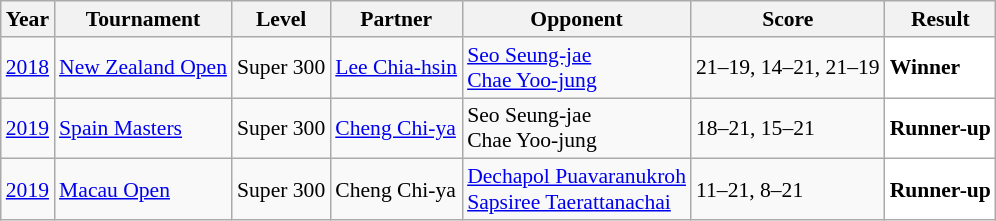<table class="sortable wikitable" style="font-size: 90%;">
<tr>
<th>Year</th>
<th>Tournament</th>
<th>Level</th>
<th>Partner</th>
<th>Opponent</th>
<th>Score</th>
<th>Result</th>
</tr>
<tr>
<td align="center"><a href='#'>2018</a></td>
<td align="left"><a href='#'>New Zealand Open</a></td>
<td align="left">Super 300</td>
<td align="left"> <a href='#'>Lee Chia-hsin</a></td>
<td align="left"> <a href='#'>Seo Seung-jae</a><br> <a href='#'>Chae Yoo-jung</a></td>
<td align="left">21–19, 14–21, 21–19</td>
<td style="text-align:left; background:white"> <strong>Winner</strong></td>
</tr>
<tr>
<td align="center"><a href='#'>2019</a></td>
<td align="left"><a href='#'>Spain Masters</a></td>
<td align="left">Super 300</td>
<td align="left"> <a href='#'>Cheng Chi-ya</a></td>
<td align="left"> Seo Seung-jae<br> Chae Yoo-jung</td>
<td align="left">18–21, 15–21</td>
<td style="text-align:left; background:white"> <strong>Runner-up</strong></td>
</tr>
<tr>
<td align="center"><a href='#'>2019</a></td>
<td align="left"><a href='#'>Macau Open</a></td>
<td align="left">Super 300</td>
<td align="left"> Cheng Chi-ya</td>
<td align="left"> <a href='#'>Dechapol Puavaranukroh</a><br> <a href='#'>Sapsiree Taerattanachai</a></td>
<td align="left">11–21, 8–21</td>
<td style="text-align:left; background:white"> <strong>Runner-up</strong></td>
</tr>
</table>
